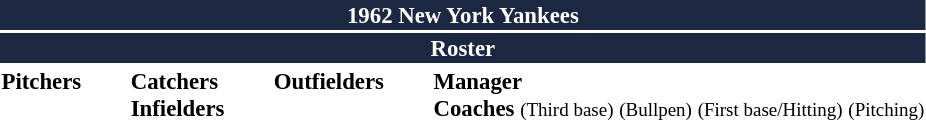<table class="toccolours" style="font-size: 95%;">
<tr>
<th colspan="10" style="background:#1c2841; color:white; text-align:center;">1962 New York Yankees</th>
</tr>
<tr>
<td colspan="10" style="background:#1c2841; color:white; text-align:center;"><strong>Roster</strong></td>
</tr>
<tr>
<td valign="top"><strong>Pitchers</strong><br>













</td>
<td style="width:25px;"></td>
<td valign="top"><strong>Catchers</strong><br>

<strong>Infielders</strong>








</td>
<td style="width:25px;"></td>
<td valign="top"><strong>Outfielders</strong><br>





</td>
<td style="width:25px;"></td>
<td valign="top"><strong>Manager</strong><br>
<strong>Coaches</strong>
 <small>(Third base)</small>
 <small>(Bullpen)</small>
 <small>(First base/Hitting)</small>
 <small>(Pitching)</small></td>
</tr>
</table>
